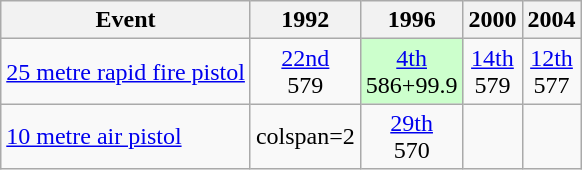<table class="wikitable" style="text-align: center">
<tr>
<th>Event</th>
<th>1992</th>
<th>1996</th>
<th>2000</th>
<th>2004</th>
</tr>
<tr>
<td align=left><a href='#'>25 metre rapid fire pistol</a></td>
<td><a href='#'>22nd</a><br>579</td>
<td style="background: #ccffcc"><a href='#'>4th</a><br>586+99.9</td>
<td><a href='#'>14th</a><br>579</td>
<td><a href='#'>12th</a><br>577</td>
</tr>
<tr>
<td align=left><a href='#'>10 metre air pistol</a></td>
<td>colspan=2 </td>
<td><a href='#'>29th</a><br>570</td>
<td></td>
</tr>
</table>
